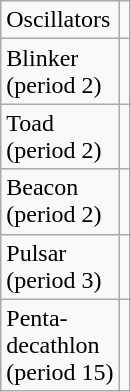<table class="wikitable">
<tr>
<td !colspan="2">Oscillators</td>
</tr>
<tr>
<td>Blinker<br>(period 2)</td>
<td></td>
</tr>
<tr>
<td>Toad<br>(period 2)</td>
<td></td>
</tr>
<tr>
<td>Beacon<br>(period 2)</td>
<td></td>
</tr>
<tr>
<td>Pulsar<br>(period 3)</td>
<td></td>
</tr>
<tr>
<td>Penta-<br>decathlon<br>(period 15)</td>
<td></td>
</tr>
</table>
